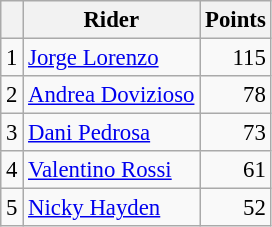<table class="wikitable" style="font-size: 95%;">
<tr>
<th></th>
<th>Rider</th>
<th>Points</th>
</tr>
<tr>
<td align=center>1</td>
<td> <a href='#'>Jorge Lorenzo</a></td>
<td align=right>115</td>
</tr>
<tr>
<td align=center>2</td>
<td> <a href='#'>Andrea Dovizioso</a></td>
<td align=right>78</td>
</tr>
<tr>
<td align=center>3</td>
<td> <a href='#'>Dani Pedrosa</a></td>
<td align=right>73</td>
</tr>
<tr>
<td align=center>4</td>
<td> <a href='#'>Valentino Rossi</a></td>
<td align=right>61</td>
</tr>
<tr>
<td align=center>5</td>
<td> <a href='#'>Nicky Hayden</a></td>
<td align=right>52</td>
</tr>
</table>
